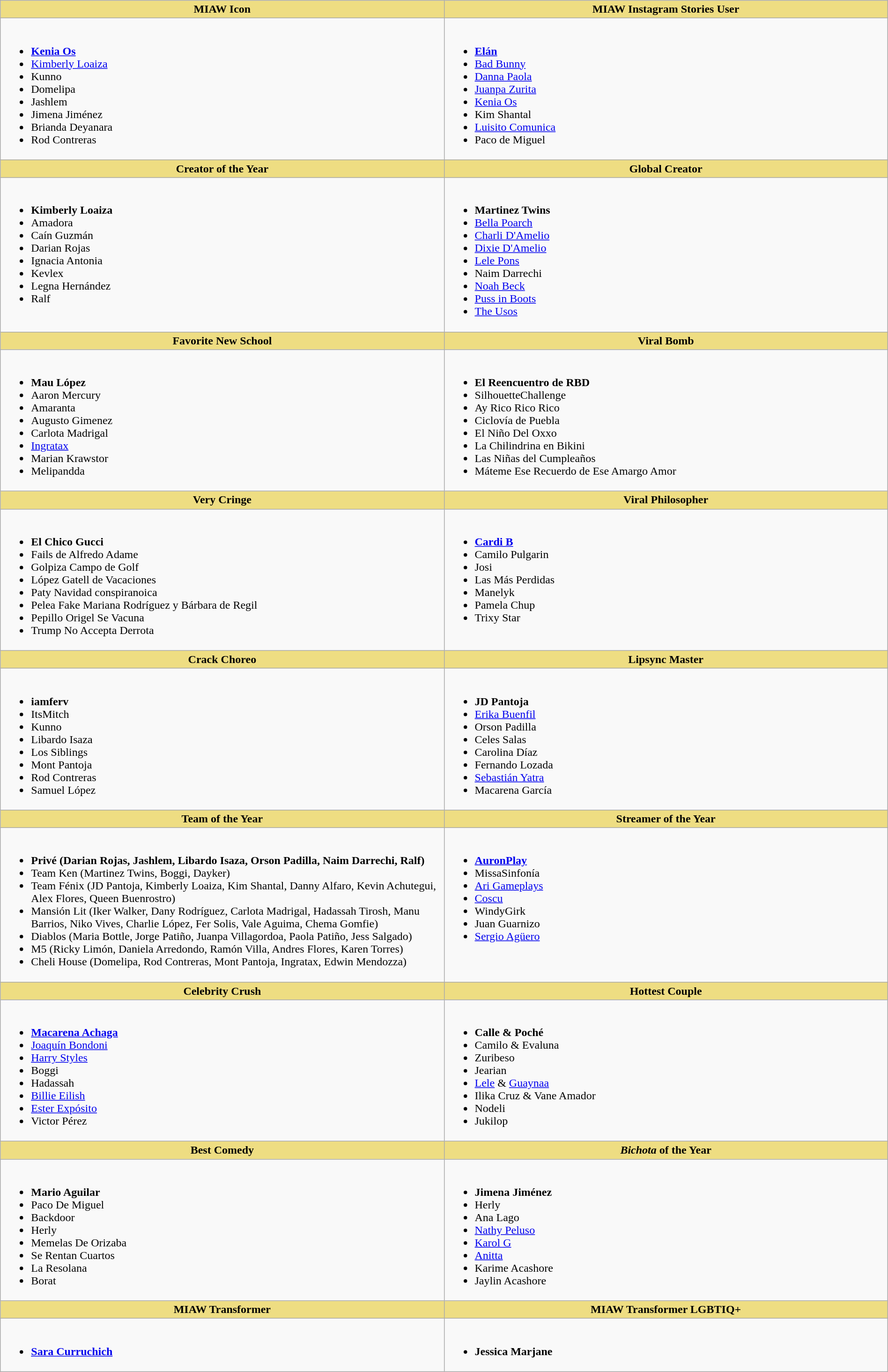<table class="wikitable" style="width:100%;">
<tr>
<th style="background:#EEDD82; width:50%">MIAW Icon</th>
<th style="background:#EEDD82; width:50%">MIAW Instagram Stories User</th>
</tr>
<tr>
<td valign="top"><br><ul><li><strong><a href='#'>Kenia Os</a></strong></li><li><a href='#'>Kimberly Loaiza</a></li><li>Kunno</li><li>Domelipa</li><li>Jashlem</li><li>Jimena Jiménez</li><li>Brianda Deyanara</li><li>Rod Contreras</li></ul></td>
<td valign="top"><br><ul><li><strong><a href='#'>Elán</a></strong></li><li><a href='#'>Bad Bunny</a></li><li><a href='#'>Danna Paola</a></li><li><a href='#'>Juanpa Zurita</a></li><li><a href='#'>Kenia Os</a></li><li>Kim Shantal</li><li><a href='#'>Luisito Comunica</a></li><li>Paco de Miguel</li></ul></td>
</tr>
<tr>
<th style="background:#EEDD82; width:50%">Creator of the Year</th>
<th style="background:#EEDD82; width:50%">Global Creator</th>
</tr>
<tr>
<td valign="top"><br><ul><li><strong>Kimberly Loaiza</strong></li><li>Amadora</li><li>Caín Guzmán</li><li>Darian Rojas</li><li>Ignacia Antonia</li><li>Kevlex</li><li>Legna Hernández</li><li>Ralf</li></ul></td>
<td valign="top"><br><ul><li><strong>Martinez Twins</strong></li><li><a href='#'>Bella Poarch</a></li><li><a href='#'>Charli D'Amelio</a></li><li><a href='#'>Dixie D'Amelio</a></li><li><a href='#'>Lele Pons</a></li><li>Naim Darrechi</li><li><a href='#'>Noah Beck</a></li><li><a href='#'>Puss in Boots</a></li><li><a href='#'>The Usos</a></li></ul></td>
</tr>
<tr>
<th style="background:#EEDD82; width:50%">Favorite New School</th>
<th style="background:#EEDD82; width:50%">Viral Bomb</th>
</tr>
<tr>
<td valign="top"><br><ul><li><strong>Mau López</strong></li><li>Aaron Mercury</li><li>Amaranta</li><li>Augusto Gimenez</li><li>Carlota Madrigal</li><li><a href='#'>Ingratax</a></li><li>Marian Krawstor</li><li>Melipandda</li></ul></td>
<td valign="top"><br><ul><li><strong>El Reencuentro de RBD</strong></li><li>SilhouetteChallenge</li><li>Ay Rico Rico Rico</li><li>Ciclovía de Puebla</li><li>El Niño Del Oxxo</li><li>La Chilindrina en Bikini</li><li>Las Niñas del Cumpleaños</li><li>Máteme Ese Recuerdo de Ese Amargo Amor</li></ul></td>
</tr>
<tr>
<th style="background:#EEDD82; width:50%">Very Cringe</th>
<th style="background:#EEDD82; width:50%">Viral Philosopher</th>
</tr>
<tr>
<td valign="top"><br><ul><li><strong>El Chico Gucci</strong></li><li>Fails de Alfredo Adame</li><li>Golpiza Campo de Golf</li><li>López Gatell de Vacaciones</li><li>Paty Navidad conspiranoica</li><li>Pelea Fake Mariana Rodríguez y Bárbara de Regil</li><li>Pepillo Origel Se Vacuna</li><li>Trump No Accepta Derrota</li></ul></td>
<td valign="top"><br><ul><li><strong><a href='#'>Cardi B</a></strong></li><li>Camilo Pulgarin</li><li>Josi</li><li>Las Más Perdidas</li><li>Manelyk</li><li>Pamela Chup</li><li>Trixy Star</li></ul></td>
</tr>
<tr>
<th style="background:#EEDD82; width:50%">Crack Choreo</th>
<th style="background:#EEDD82; width:50%">Lipsync Master</th>
</tr>
<tr>
<td valign="top"><br><ul><li><strong>iamferv</strong></li><li>ItsMitch</li><li>Kunno</li><li>Libardo Isaza</li><li>Los Siblings</li><li>Mont Pantoja</li><li>Rod Contreras</li><li>Samuel López</li></ul></td>
<td valign="top"><br><ul><li><strong>JD Pantoja</strong></li><li><a href='#'>Erika Buenfil</a></li><li>Orson Padilla</li><li>Celes Salas</li><li>Carolina Díaz</li><li>Fernando Lozada</li><li><a href='#'>Sebastián Yatra</a></li><li>Macarena García</li></ul></td>
</tr>
<tr>
<th style="background:#EEDD82; width:50%">Team of the Year</th>
<th style="background:#EEDD82; width:50%">Streamer of the Year</th>
</tr>
<tr>
<td valign="top"><br><ul><li><strong>Privé (Darian Rojas, Jashlem, Libardo Isaza, Orson Padilla, Naim Darrechi, Ralf)</strong></li><li>Team Ken (Martinez Twins, Boggi, Dayker)</li><li>Team Fénix (JD Pantoja, Kimberly Loaiza, Kim Shantal, Danny Alfaro, Kevin Achutegui, Alex Flores, Queen Buenrostro)</li><li>Mansión Lit (Iker Walker, Dany Rodríguez, Carlota Madrigal, Hadassah Tirosh, Manu Barrios, Niko Vives, Charlie López, Fer Solis, Vale Aguima, Chema Gomfie)</li><li>Diablos (Maria Bottle, Jorge Patiño, Juanpa Villagordoa, Paola Patiño, Jess Salgado)</li><li>M5 (Ricky Limón, Daniela Arredondo, Ramón Villa, Andres Flores, Karen Torres)</li><li>Cheli House (Domelipa, Rod Contreras, Mont Pantoja, Ingratax, Edwin Mendozza)</li></ul></td>
<td valign="top"><br><ul><li><strong><a href='#'>AuronPlay</a></strong></li><li>MissaSinfonía</li><li><a href='#'>Ari Gameplays</a></li><li><a href='#'>Coscu</a></li><li>WindyGirk</li><li>Juan Guarnizo</li><li><a href='#'>Sergio Agüero</a></li></ul></td>
</tr>
<tr>
<th style="background:#EEDD82; width:50%">Celebrity Crush</th>
<th style="background:#EEDD82; width:50%">Hottest Couple</th>
</tr>
<tr>
<td valign="top"><br><ul><li><strong><a href='#'>Macarena Achaga</a></strong></li><li><a href='#'>Joaquín Bondoni</a></li><li><a href='#'>Harry Styles</a></li><li>Boggi</li><li>Hadassah</li><li><a href='#'>Billie Eilish</a></li><li><a href='#'>Ester Expósito</a></li><li>Victor Pérez</li></ul></td>
<td valign="top"><br><ul><li><strong>Calle & Poché</strong></li><li>Camilo & Evaluna</li><li>Zuribeso</li><li>Jearian</li><li><a href='#'>Lele</a> & <a href='#'>Guaynaa</a></li><li>Ilika Cruz & Vane Amador</li><li>Nodeli</li><li>Jukilop</li></ul></td>
</tr>
<tr>
<th style="background:#EEDD82; width:50%">Best Comedy</th>
<th style="background:#EEDD82; width:50%"><em>Bichota</em> of the Year</th>
</tr>
<tr>
<td valign="top"><br><ul><li><strong>Mario Aguilar</strong></li><li>Paco De Miguel</li><li>Backdoor</li><li>Herly</li><li>Memelas De Orizaba</li><li>Se Rentan Cuartos</li><li>La Resolana</li><li>Borat</li></ul></td>
<td valign="top"><br><ul><li><strong>Jimena Jiménez</strong></li><li>Herly</li><li>Ana Lago</li><li><a href='#'>Nathy Peluso</a></li><li><a href='#'>Karol G</a></li><li><a href='#'>Anitta</a></li><li>Karime Acashore</li><li>Jaylin Acashore</li></ul></td>
</tr>
<tr>
<th style="background:#EEDD82; width:50%">MIAW Transformer</th>
<th style="background:#EEDD82; width:50%">MIAW Transformer LGBTIQ+</th>
</tr>
<tr>
<td valign="top"><br><ul><li><strong><a href='#'>Sara Curruchich</a></strong></li></ul></td>
<td valign="top"><br><ul><li><strong>Jessica Marjane</strong></li></ul></td>
</tr>
</table>
